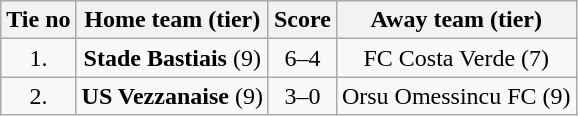<table class="wikitable" style="text-align: center">
<tr>
<th>Tie no</th>
<th>Home team (tier)</th>
<th>Score</th>
<th>Away team (tier)</th>
</tr>
<tr>
<td>1.</td>
<td><strong>Stade Bastiais</strong> (9)</td>
<td>6–4</td>
<td>FC Costa Verde (7)</td>
</tr>
<tr>
<td>2.</td>
<td><strong>US Vezzanaise</strong> (9)</td>
<td>3–0</td>
<td>Orsu Omessincu FC (9)</td>
</tr>
</table>
